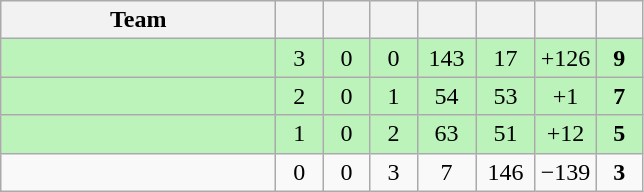<table class="wikitable" style="text-align:center;">
<tr>
<th style="width:11em;">Team</th>
<th style="width:1.5em;"></th>
<th style="width:1.5em;"></th>
<th style="width:1.5em;"></th>
<th style="width:2.0em;"></th>
<th style="width:2.0em;"></th>
<th style="width:2.0em;"></th>
<th style="width:1.5em;"></th>
</tr>
<tr bgcolor=#BBF3BB>
<td align="left"></td>
<td>3</td>
<td>0</td>
<td>0</td>
<td>143</td>
<td>17</td>
<td>+126</td>
<td><strong>9</strong></td>
</tr>
<tr bgcolor=#BBF3BB>
<td align="left"></td>
<td>2</td>
<td>0</td>
<td>1</td>
<td>54</td>
<td>53</td>
<td>+1</td>
<td><strong>7</strong></td>
</tr>
<tr bgcolor=#BBF3BB>
<td align="left"></td>
<td>1</td>
<td>0</td>
<td>2</td>
<td>63</td>
<td>51</td>
<td>+12</td>
<td><strong>5</strong></td>
</tr>
<tr>
<td align="left"></td>
<td>0</td>
<td>0</td>
<td>3</td>
<td>7</td>
<td>146</td>
<td>−139</td>
<td><strong>3</strong></td>
</tr>
</table>
